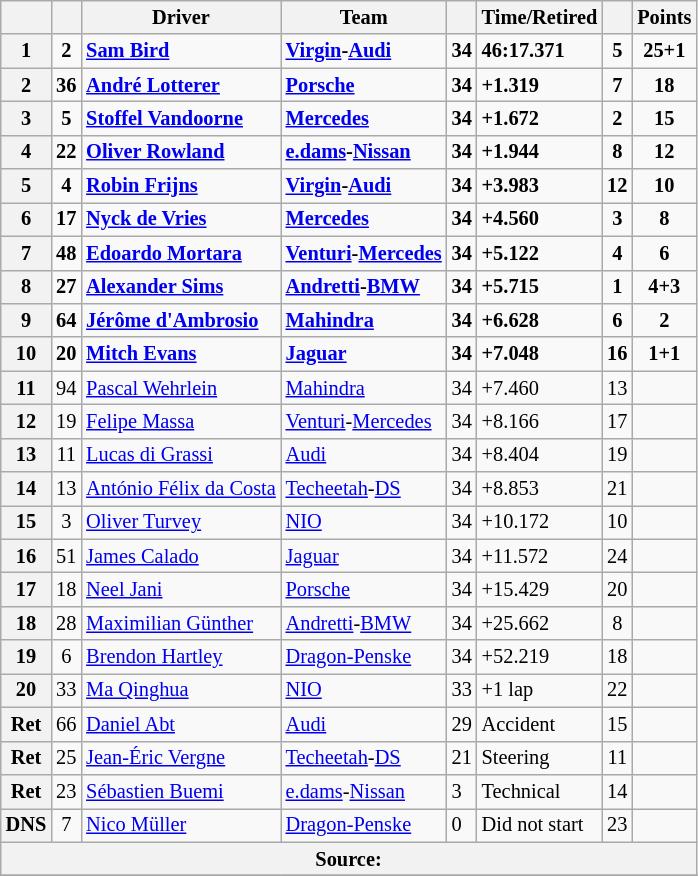<table class="wikitable sortable" style="font-size: 85%">
<tr>
<th scope="col"></th>
<th scope="col"></th>
<th scope="col">Driver</th>
<th scope="col">Team</th>
<th scope="col"></th>
<th scope="col" class="unsortable">Time/Retired</th>
<th scope="col"></th>
<th scope="col">Points</th>
</tr>
<tr>
<th scope="row"><strong>1</strong></th>
<td align="center"><strong>2</strong></td>
<td data-sort-value="BIR"> <strong><a href='#'>Sam Bird</a></strong></td>
<td><strong><a href='#'>Virgin</a>-<a href='#'>Audi</a></strong></td>
<td><strong>34</strong></td>
<td><strong>46:17.371</strong></td>
<td align="center"><strong>5</strong></td>
<td align="center"><strong>25+1</strong></td>
</tr>
<tr>
<th scope="row">2</th>
<td align="center"><strong>36</strong></td>
<td data-sort-value="LOT"> <strong><a href='#'>André Lotterer</a></strong></td>
<td><strong><a href='#'>Porsche</a></strong></td>
<td><strong>34</strong></td>
<td><strong>+1.319</strong></td>
<td align="center"><strong>7</strong></td>
<td align="center"><strong>18</strong></td>
</tr>
<tr>
<th scope="row">3</th>
<td align="center"><strong>5</strong></td>
<td data-sort-value="VAN"> <strong><a href='#'>Stoffel Vandoorne</a></strong></td>
<td><strong><a href='#'>Mercedes</a></strong></td>
<td><strong>34</strong></td>
<td><strong>+1.672</strong></td>
<td align="center"><strong>2</strong></td>
<td align="center"><strong>15</strong></td>
</tr>
<tr>
<th scope="row">4</th>
<td align="center"><strong>22</strong></td>
<td data-sort-value="ROW"> <strong><a href='#'>Oliver Rowland</a></strong></td>
<td><strong><a href='#'>e.dams</a>-<a href='#'>Nissan</a></strong></td>
<td><strong>34</strong></td>
<td><strong>+1.944</strong></td>
<td align="center"><strong>8</strong></td>
<td align="center"><strong>12</strong></td>
</tr>
<tr>
<th scope="row">5</th>
<td align="center"><strong>4</strong></td>
<td data-sort-value="FRI"> <strong><a href='#'>Robin Frijns</a></strong></td>
<td><strong><a href='#'>Virgin</a>-<a href='#'>Audi</a></strong></td>
<td><strong>34</strong></td>
<td><strong>+3.983</strong></td>
<td align="center"><strong>12</strong></td>
<td align="center"><strong>10</strong></td>
</tr>
<tr>
<th scope="row">6</th>
<td align="center"><strong>17</strong></td>
<td data-sort-value="DEV"> <strong><a href='#'>Nyck de Vries</a></strong></td>
<td><strong><a href='#'>Mercedes</a></strong></td>
<td><strong>34</strong></td>
<td><strong>+4.560</strong></td>
<td align="center"><strong>3</strong></td>
<td align="center"><strong>8</strong></td>
</tr>
<tr>
<th scope="row">7</th>
<td align="center"><strong>48</strong></td>
<td data-sort-value="MOR"> <strong><a href='#'>Edoardo Mortara</a></strong></td>
<td><strong><a href='#'>Venturi</a>-<a href='#'>Mercedes</a></strong></td>
<td><strong>34</strong></td>
<td><strong>+5.122</strong></td>
<td align="center"><strong>4</strong></td>
<td align="center"><strong>6</strong></td>
</tr>
<tr>
<th scope="row">8</th>
<td align="center"><strong>27</strong></td>
<td data-sort-value="SIM"> <a href='#'><strong>Alexander Sims</strong></a></td>
<td><strong><a href='#'>Andretti</a>-<a href='#'>BMW</a></strong></td>
<td><strong>34</strong></td>
<td><strong>+5.715</strong></td>
<td align="center"><strong>1</strong></td>
<td align="center"><strong>4+3</strong></td>
</tr>
<tr>
<th scope="row">9</th>
<td align="center"><strong>64</strong></td>
<td data-sort-value="DAM"> <strong><a href='#'>Jérôme d'Ambrosio</a></strong></td>
<td><strong><a href='#'>Mahindra</a></strong></td>
<td><strong>34</strong></td>
<td><strong>+6.628</strong></td>
<td align="center"><strong>6</strong></td>
<td align="center"><strong>2</strong></td>
</tr>
<tr>
<th scope="row">10</th>
<td align="center"><strong>20</strong></td>
<td data-sort-value="EVA"> <strong><a href='#'>Mitch Evans</a></strong></td>
<td><strong><a href='#'>Jaguar</a></strong></td>
<td><strong>34</strong></td>
<td><strong>+7.048</strong></td>
<td align="center"><strong>16</strong></td>
<td align="center"><strong>1+1</strong></td>
</tr>
<tr>
<th scope="row">11</th>
<td align="center">94</td>
<td data-sort-value="WEH"> <a href='#'>Pascal Wehrlein</a></td>
<td><a href='#'>Mahindra</a></td>
<td>34</td>
<td>+7.460</td>
<td align="center">13</td>
<td align="center"></td>
</tr>
<tr>
<th scope="row">12</th>
<td align="center">19</td>
<td data-sort-value="MAS"> <a href='#'>Felipe Massa</a></td>
<td><a href='#'>Venturi</a>-<a href='#'>Mercedes</a></td>
<td>34</td>
<td>+8.166</td>
<td align="center">17</td>
<td align="center"></td>
</tr>
<tr>
<th scope="row">13</th>
<td align="center">11</td>
<td data-sort-value="DIG"> <a href='#'>Lucas di Grassi</a></td>
<td><a href='#'>Audi</a></td>
<td>34</td>
<td>+8.404</td>
<td align="center">19</td>
<td align="center"></td>
</tr>
<tr>
<th scope="row">14</th>
<td align="center">13</td>
<td data-sort-value="DAC"> <a href='#'>António Félix da Costa</a></td>
<td><a href='#'>Techeetah</a>-<a href='#'>DS</a></td>
<td>34</td>
<td>+8.853</td>
<td align="center">21</td>
<td align="center"></td>
</tr>
<tr>
<th scope="row">15</th>
<td align="center">3</td>
<td data-sort-value="TUR"> <a href='#'>Oliver Turvey</a></td>
<td><a href='#'>NIO</a></td>
<td>34</td>
<td>+10.172</td>
<td align="center">10</td>
<td align="center"></td>
</tr>
<tr>
<th scope="row">16</th>
<td align="center">51</td>
<td data-sort-value="CAL"> <a href='#'>James Calado</a></td>
<td><a href='#'>Jaguar</a></td>
<td>34</td>
<td>+11.572</td>
<td align="center">24</td>
<td align="center"></td>
</tr>
<tr>
<th scope="row">17</th>
<td align="center">18</td>
<td data-sort-value="JAN"> <a href='#'>Neel Jani</a></td>
<td><a href='#'>Porsche</a></td>
<td>34</td>
<td>+15.429</td>
<td align="center">20</td>
<td align="center"></td>
</tr>
<tr>
<th scope="row">18</th>
<td align="center">28</td>
<td data-sort-value="GUN"> <a href='#'>Maximilian Günther</a></td>
<td><a href='#'>Andretti</a>-<a href='#'>BMW</a></td>
<td>34</td>
<td>+25.662</td>
<td align="center">8</td>
<td align="center"></td>
</tr>
<tr>
<th scope="row">19</th>
<td align="center">6</td>
<td data-sort-value="HAR"> <a href='#'>Brendon Hartley</a></td>
<td><a href='#'>Dragon-Penske</a></td>
<td>34</td>
<td>+52.219</td>
<td align="center">18</td>
<td align="center"></td>
</tr>
<tr>
<th scope="row">20</th>
<td align="center">33</td>
<td data-sort-value="MA"> <a href='#'>Ma Qinghua</a></td>
<td><a href='#'>NIO</a></td>
<td>33</td>
<td>+1 lap</td>
<td align="center">22</td>
<td align="center"></td>
</tr>
<tr>
<th scope="row" data-sort-value="21">Ret</th>
<td align="center">66</td>
<td data-sort-value="ABT"> <a href='#'>Daniel Abt</a></td>
<td><a href='#'>Audi</a></td>
<td>29</td>
<td>Accident</td>
<td align="center">15</td>
<td align="center"></td>
</tr>
<tr>
<th scope="row" data-sort-value="22">Ret</th>
<td align="center">25</td>
<td data-sort-value="VER"> <a href='#'>Jean-Éric Vergne</a></td>
<td><a href='#'>Techeetah</a>-<a href='#'>DS</a></td>
<td>21</td>
<td>Steering</td>
<td align="center">11</td>
<td align="center"></td>
</tr>
<tr>
<th scope="row" data-sort-value="23">Ret</th>
<td align="center">23</td>
<td data-sort-value="BUE"> <a href='#'>Sébastien Buemi</a></td>
<td><a href='#'>e.dams</a>-<a href='#'>Nissan</a></td>
<td>3</td>
<td>Technical</td>
<td align="center">14</td>
<td align="center"></td>
</tr>
<tr>
<th scope="row" data-sort-value="24">DNS</th>
<td align="center">7</td>
<td data-sort-value="MUL"> <a href='#'>Nico Müller</a></td>
<td><a href='#'>Dragon-Penske</a></td>
<td>0</td>
<td>Did not start</td>
<td align="center">23</td>
<td align="center"></td>
</tr>
<tr>
<th colspan="8">Source:</th>
</tr>
<tr>
</tr>
</table>
